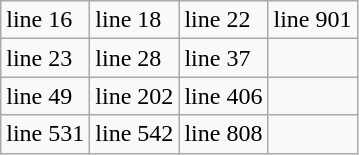<table class="wikitable">
<tr>
<td>line 16</td>
<td>line 18</td>
<td>line 22</td>
<td>line 901</td>
</tr>
<tr>
<td>line 23</td>
<td>line 28</td>
<td>line 37</td>
<td></td>
</tr>
<tr>
<td>line 49</td>
<td>line 202</td>
<td>line 406</td>
<td></td>
</tr>
<tr>
<td>line 531</td>
<td>line 542</td>
<td>line 808</td>
<td></td>
</tr>
</table>
